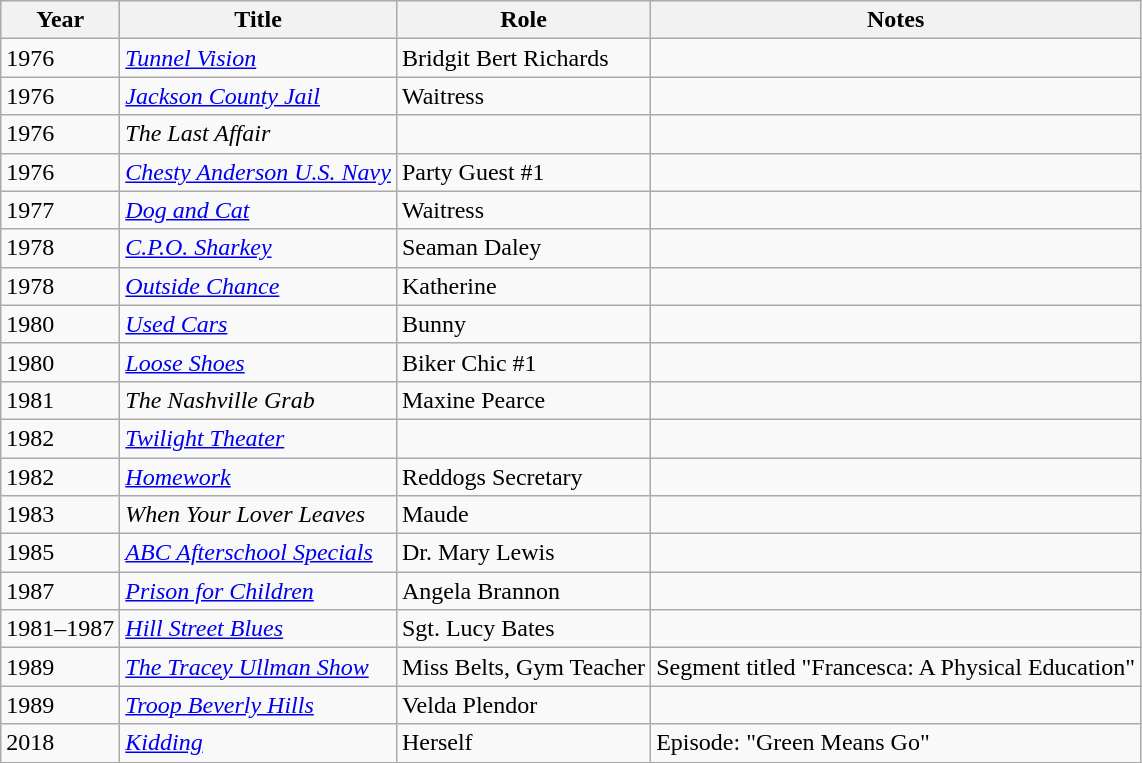<table class="wikitable">
<tr>
<th>Year</th>
<th>Title</th>
<th>Role</th>
<th>Notes</th>
</tr>
<tr>
<td>1976</td>
<td><em><a href='#'>Tunnel Vision</a></em></td>
<td>Bridgit Bert Richards</td>
<td></td>
</tr>
<tr>
<td>1976</td>
<td><em><a href='#'>Jackson County Jail</a></em></td>
<td>Waitress</td>
<td></td>
</tr>
<tr>
<td>1976</td>
<td><em>The Last Affair</em></td>
<td></td>
<td></td>
</tr>
<tr>
<td>1976</td>
<td><em><a href='#'>Chesty Anderson U.S. Navy</a></em></td>
<td>Party Guest #1</td>
<td></td>
</tr>
<tr>
<td>1977</td>
<td><em><a href='#'>Dog and Cat</a></em></td>
<td>Waitress</td>
<td></td>
</tr>
<tr>
<td>1978</td>
<td><em><a href='#'>C.P.O. Sharkey</a></em></td>
<td>Seaman Daley</td>
<td></td>
</tr>
<tr>
<td>1978</td>
<td><em><a href='#'>Outside Chance</a></em></td>
<td>Katherine</td>
<td></td>
</tr>
<tr>
<td>1980</td>
<td><em><a href='#'>Used Cars</a></em></td>
<td>Bunny</td>
<td></td>
</tr>
<tr>
<td>1980</td>
<td><em><a href='#'>Loose Shoes</a></em></td>
<td>Biker Chic #1</td>
<td></td>
</tr>
<tr>
<td>1981</td>
<td><em>The Nashville Grab</em></td>
<td>Maxine Pearce</td>
<td></td>
</tr>
<tr>
<td>1982</td>
<td><em><a href='#'>Twilight Theater</a></em></td>
<td></td>
<td></td>
</tr>
<tr>
<td>1982</td>
<td><em><a href='#'>Homework</a></em></td>
<td>Reddogs Secretary</td>
<td></td>
</tr>
<tr>
<td>1983</td>
<td><em>When Your Lover Leaves</em></td>
<td>Maude</td>
<td></td>
</tr>
<tr>
<td>1985</td>
<td><em><a href='#'>ABC Afterschool Specials</a></em></td>
<td>Dr. Mary Lewis</td>
<td></td>
</tr>
<tr>
<td>1987</td>
<td><em><a href='#'>Prison for Children</a></em></td>
<td>Angela Brannon</td>
<td></td>
</tr>
<tr>
<td>1981–1987</td>
<td><em><a href='#'>Hill Street Blues</a></em></td>
<td>Sgt. Lucy Bates</td>
<td></td>
</tr>
<tr>
<td>1989</td>
<td><em><a href='#'>The Tracey Ullman Show</a></em></td>
<td>Miss Belts, Gym Teacher</td>
<td>Segment titled "Francesca: A Physical Education"</td>
</tr>
<tr>
<td>1989</td>
<td><em><a href='#'>Troop Beverly Hills</a></em></td>
<td>Velda Plendor</td>
<td></td>
</tr>
<tr>
<td>2018</td>
<td><em><a href='#'>Kidding</a></em></td>
<td>Herself</td>
<td>Episode: "Green Means Go"</td>
</tr>
</table>
